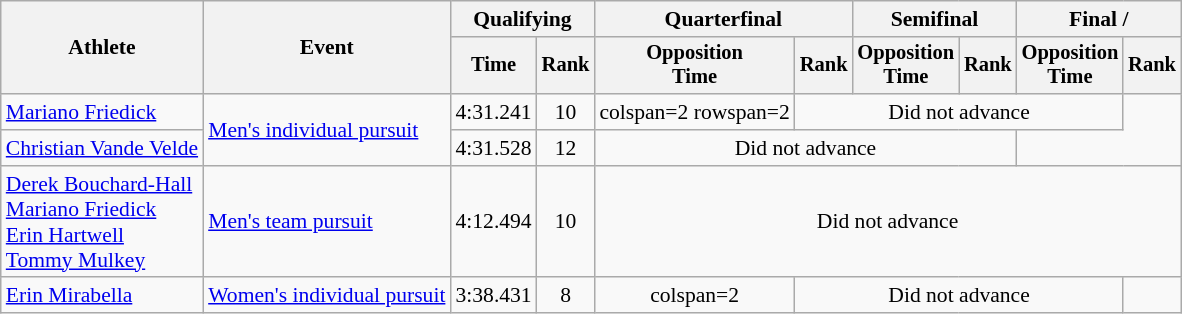<table class=wikitable style=font-size:90%;text-align:center>
<tr>
<th rowspan=2>Athlete</th>
<th rowspan=2>Event</th>
<th colspan=2>Qualifying</th>
<th colspan=2>Quarterfinal</th>
<th colspan=2>Semifinal</th>
<th colspan=2>Final / </th>
</tr>
<tr style=font-size:95%>
<th>Time</th>
<th>Rank</th>
<th>Opposition<br>Time</th>
<th>Rank</th>
<th>Opposition<br>Time</th>
<th>Rank</th>
<th>Opposition<br>Time</th>
<th>Rank</th>
</tr>
<tr>
<td align=left><a href='#'>Mariano Friedick</a></td>
<td align=left rowspan=2><a href='#'>Men's individual pursuit</a></td>
<td>4:31.241</td>
<td>10</td>
<td>colspan=2 rowspan=2 </td>
<td colspan=4>Did not advance</td>
</tr>
<tr>
<td align=left><a href='#'>Christian Vande Velde</a></td>
<td>4:31.528</td>
<td>12</td>
<td colspan=4>Did not advance</td>
</tr>
<tr>
<td align=left><a href='#'>Derek Bouchard-Hall</a><br><a href='#'>Mariano Friedick</a><br><a href='#'>Erin Hartwell</a><br><a href='#'>Tommy Mulkey</a></td>
<td align=left><a href='#'>Men's team pursuit</a></td>
<td>4:12.494</td>
<td>10</td>
<td colspan=6>Did not advance</td>
</tr>
<tr>
<td align=left><a href='#'>Erin Mirabella</a></td>
<td align=left><a href='#'>Women's individual pursuit</a></td>
<td>3:38.431</td>
<td>8</td>
<td>colspan=2 </td>
<td colspan=4>Did not advance</td>
</tr>
</table>
